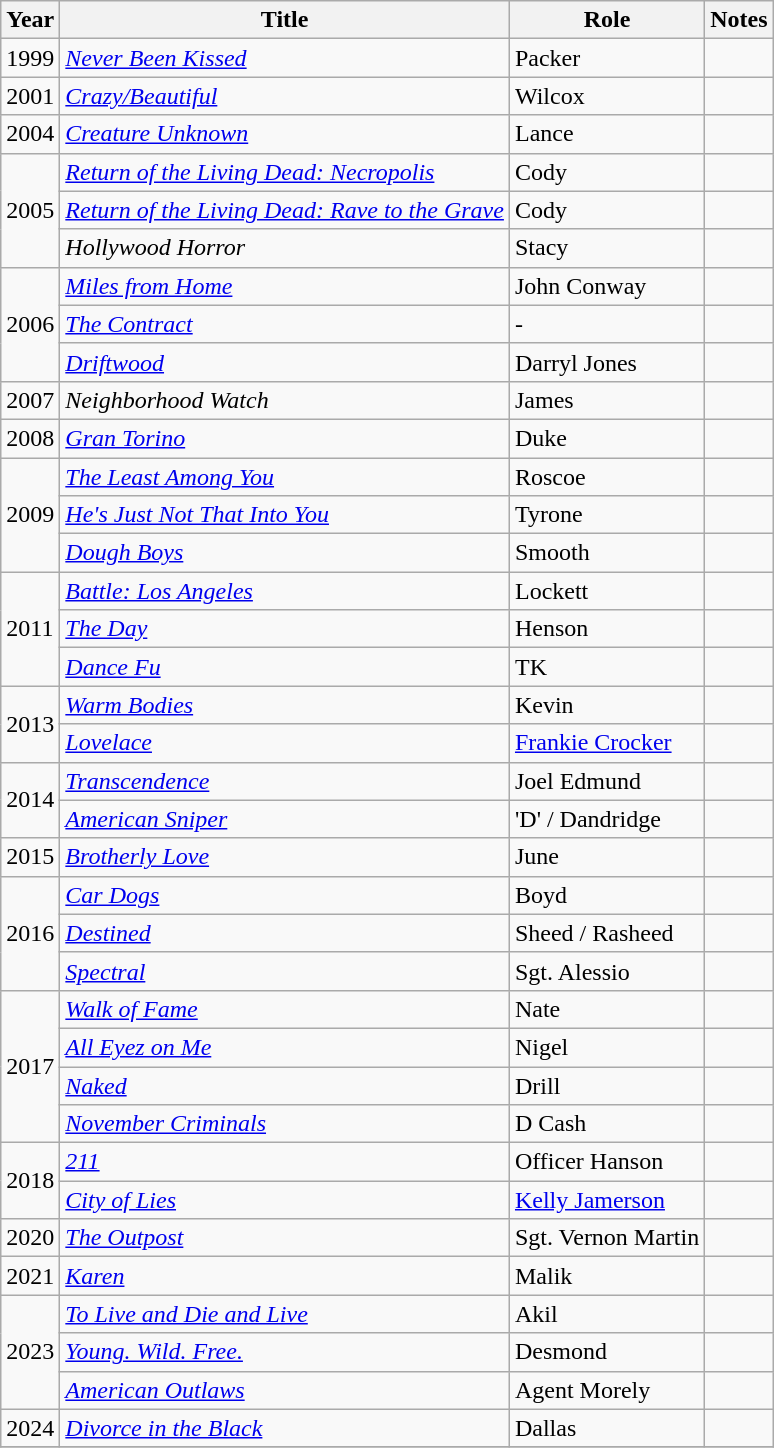<table class="wikitable sortable">
<tr>
<th>Year</th>
<th>Title</th>
<th>Role</th>
<th class="unsortable">Notes</th>
</tr>
<tr>
<td>1999</td>
<td><em><a href='#'>Never Been Kissed</a></em></td>
<td>Packer</td>
<td></td>
</tr>
<tr>
<td>2001</td>
<td><em><a href='#'>Crazy/Beautiful</a></em></td>
<td>Wilcox</td>
<td></td>
</tr>
<tr>
<td>2004</td>
<td><em><a href='#'>Creature Unknown</a></em></td>
<td>Lance</td>
<td></td>
</tr>
<tr>
<td rowspan="3">2005</td>
<td><em><a href='#'>Return of the Living Dead: Necropolis</a></em></td>
<td>Cody</td>
<td></td>
</tr>
<tr>
<td><em><a href='#'>Return of the Living Dead: Rave to the Grave</a></em></td>
<td>Cody</td>
<td></td>
</tr>
<tr>
<td><em>Hollywood Horror</em></td>
<td>Stacy</td>
<td></td>
</tr>
<tr>
<td rowspan="3">2006</td>
<td><em><a href='#'>Miles from Home</a></em></td>
<td>John Conway</td>
<td></td>
</tr>
<tr>
<td><em><a href='#'>The Contract</a></em></td>
<td>-</td>
<td></td>
</tr>
<tr>
<td><em><a href='#'>Driftwood</a></em></td>
<td>Darryl Jones</td>
<td></td>
</tr>
<tr>
<td>2007</td>
<td><em>Neighborhood Watch</em></td>
<td>James</td>
<td></td>
</tr>
<tr>
<td>2008</td>
<td><em><a href='#'>Gran Torino</a></em></td>
<td>Duke</td>
<td></td>
</tr>
<tr>
<td rowspan="3">2009</td>
<td><em><a href='#'>The Least Among You</a></em></td>
<td>Roscoe</td>
<td></td>
</tr>
<tr>
<td><em><a href='#'>He's Just Not That Into You</a></em></td>
<td>Tyrone</td>
<td></td>
</tr>
<tr>
<td><em><a href='#'>Dough Boys</a></em></td>
<td>Smooth</td>
<td></td>
</tr>
<tr>
<td rowspan="3">2011</td>
<td><em><a href='#'>Battle: Los Angeles</a></em></td>
<td>Lockett</td>
<td></td>
</tr>
<tr>
<td><em><a href='#'>The Day</a></em></td>
<td>Henson</td>
<td></td>
</tr>
<tr>
<td><em><a href='#'>Dance Fu</a></em></td>
<td>TK</td>
<td></td>
</tr>
<tr>
<td rowspan="2">2013</td>
<td><em><a href='#'>Warm Bodies</a></em></td>
<td>Kevin</td>
<td></td>
</tr>
<tr>
<td><em><a href='#'>Lovelace</a></em></td>
<td><a href='#'>Frankie Crocker</a></td>
<td></td>
</tr>
<tr>
<td rowspan="2">2014</td>
<td><em><a href='#'>Transcendence</a></em></td>
<td>Joel Edmund</td>
<td></td>
</tr>
<tr>
<td><em><a href='#'>American Sniper</a></em></td>
<td>'D' / Dandridge</td>
<td></td>
</tr>
<tr>
<td>2015</td>
<td><em><a href='#'>Brotherly Love</a></em></td>
<td>June</td>
<td></td>
</tr>
<tr>
<td rowspan="3">2016</td>
<td><em><a href='#'>Car Dogs</a></em></td>
<td>Boyd</td>
<td></td>
</tr>
<tr>
<td><em><a href='#'>Destined</a></em></td>
<td>Sheed / Rasheed</td>
<td></td>
</tr>
<tr>
<td><em><a href='#'>Spectral</a></em></td>
<td>Sgt. Alessio</td>
<td></td>
</tr>
<tr>
<td rowspan="4">2017</td>
<td><em><a href='#'>Walk of Fame</a></em></td>
<td>Nate</td>
<td></td>
</tr>
<tr>
<td><em><a href='#'>All Eyez on Me</a></em></td>
<td>Nigel</td>
<td></td>
</tr>
<tr>
<td><em><a href='#'>Naked</a></em></td>
<td>Drill</td>
<td></td>
</tr>
<tr>
<td><em><a href='#'>November Criminals</a></em></td>
<td>D Cash</td>
<td></td>
</tr>
<tr>
<td rowspan="2">2018</td>
<td><em><a href='#'>211</a></em></td>
<td>Officer Hanson</td>
<td></td>
</tr>
<tr>
<td><em><a href='#'>City of Lies</a></em></td>
<td><a href='#'>Kelly Jamerson</a></td>
<td></td>
</tr>
<tr>
<td>2020</td>
<td><em><a href='#'>The Outpost</a></em></td>
<td>Sgt. Vernon Martin</td>
<td></td>
</tr>
<tr>
<td>2021</td>
<td><em><a href='#'>Karen</a></em></td>
<td>Malik</td>
<td></td>
</tr>
<tr>
<td rowspan="3">2023</td>
<td><em><a href='#'>To Live and Die and Live</a></em></td>
<td>Akil</td>
<td></td>
</tr>
<tr>
<td><em><a href='#'>Young. Wild. Free.</a></em></td>
<td>Desmond</td>
<td></td>
</tr>
<tr>
<td><em><a href='#'>American Outlaws</a></em></td>
<td>Agent Morely</td>
<td></td>
</tr>
<tr>
<td>2024</td>
<td><em><a href='#'>Divorce in the Black</a></em></td>
<td>Dallas</td>
<td></td>
</tr>
<tr>
</tr>
</table>
